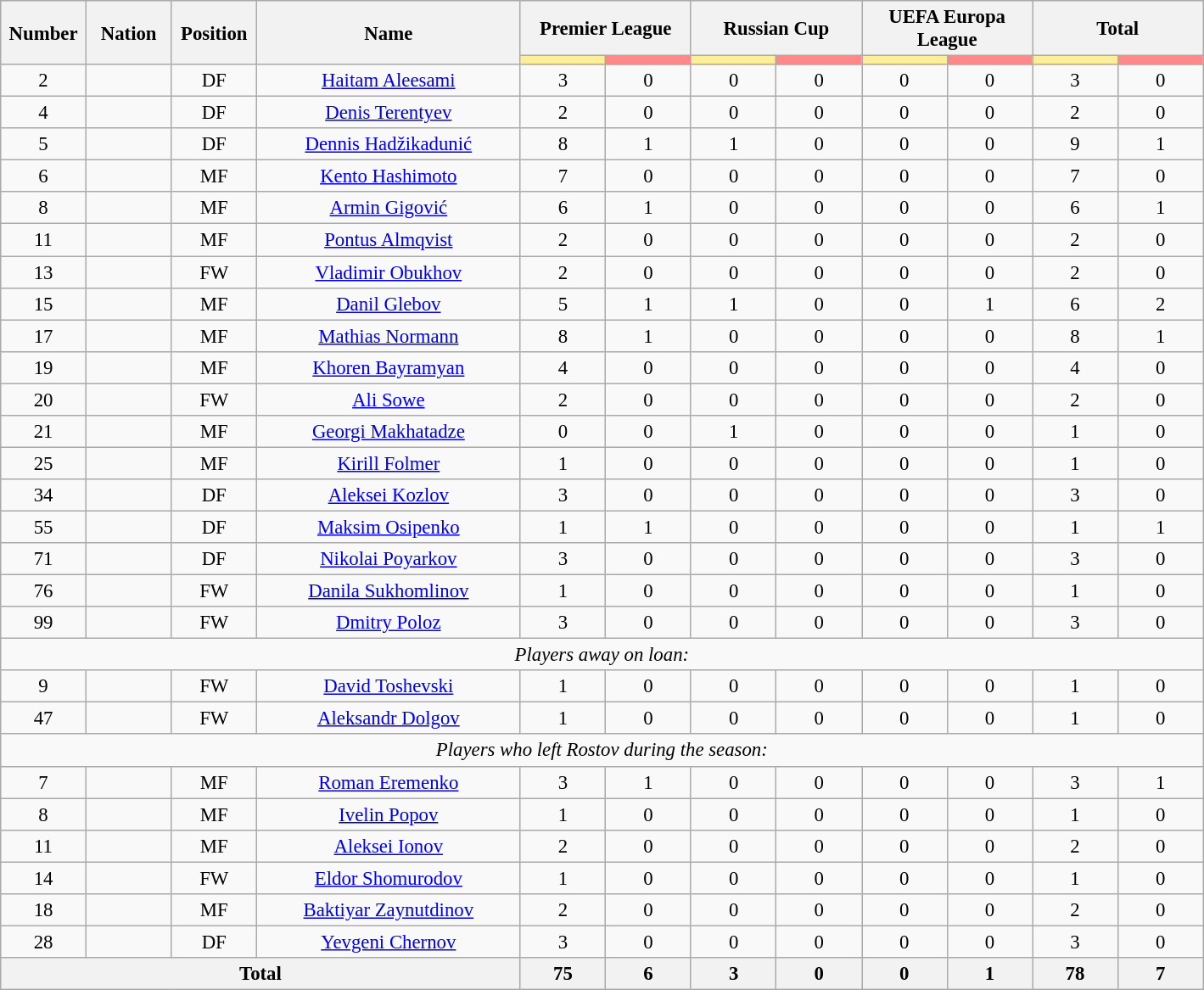<table class="wikitable" style="font-size: 95%; text-align: center;">
<tr>
<th rowspan=2 width=60>Number</th>
<th rowspan=2 width=60>Nation</th>
<th rowspan=2 width=60>Position</th>
<th rowspan=2 width=200>Name</th>
<th colspan=2>Premier League</th>
<th colspan=2>Russian Cup</th>
<th colspan=2>UEFA Europa League</th>
<th colspan=2>Total</th>
</tr>
<tr>
<th style="width:60px; background:#fe9;"></th>
<th style="width:60px; background:#ff8888;"></th>
<th style="width:60px; background:#fe9;"></th>
<th style="width:60px; background:#ff8888;"></th>
<th style="width:60px; background:#fe9;"></th>
<th style="width:60px; background:#ff8888;"></th>
<th style="width:60px; background:#fe9;"></th>
<th style="width:60px; background:#ff8888;"></th>
</tr>
<tr>
<td>2</td>
<td></td>
<td>DF</td>
<td><a href='#'>Haitam Aleesami</a></td>
<td>3</td>
<td>0</td>
<td>0</td>
<td>0</td>
<td>0</td>
<td>0</td>
<td>3</td>
<td>0</td>
</tr>
<tr>
<td>4</td>
<td></td>
<td>DF</td>
<td><a href='#'>Denis Terentyev</a></td>
<td>2</td>
<td>0</td>
<td>0</td>
<td>0</td>
<td>0</td>
<td>0</td>
<td>2</td>
<td>0</td>
</tr>
<tr>
<td>5</td>
<td></td>
<td>DF</td>
<td><a href='#'>Dennis Hadžikadunić</a></td>
<td>8</td>
<td>1</td>
<td>1</td>
<td>0</td>
<td>0</td>
<td>0</td>
<td>9</td>
<td>1</td>
</tr>
<tr>
<td>6</td>
<td></td>
<td>MF</td>
<td><a href='#'>Kento Hashimoto</a></td>
<td>7</td>
<td>0</td>
<td>0</td>
<td>0</td>
<td>0</td>
<td>0</td>
<td>7</td>
<td>0</td>
</tr>
<tr>
<td>8</td>
<td></td>
<td>MF</td>
<td><a href='#'>Armin Gigović</a></td>
<td>6</td>
<td>1</td>
<td>0</td>
<td>0</td>
<td>0</td>
<td>0</td>
<td>6</td>
<td>1</td>
</tr>
<tr>
<td>11</td>
<td></td>
<td>MF</td>
<td><a href='#'>Pontus Almqvist</a></td>
<td>2</td>
<td>0</td>
<td>0</td>
<td>0</td>
<td>0</td>
<td>0</td>
<td>2</td>
<td>0</td>
</tr>
<tr>
<td>13</td>
<td></td>
<td>FW</td>
<td><a href='#'>Vladimir Obukhov</a></td>
<td>2</td>
<td>0</td>
<td>0</td>
<td>0</td>
<td>0</td>
<td>0</td>
<td>2</td>
<td>0</td>
</tr>
<tr>
<td>15</td>
<td></td>
<td>MF</td>
<td><a href='#'>Danil Glebov</a></td>
<td>5</td>
<td>1</td>
<td>1</td>
<td>0</td>
<td>0</td>
<td>1</td>
<td>6</td>
<td>2</td>
</tr>
<tr>
<td>17</td>
<td></td>
<td>MF</td>
<td><a href='#'>Mathias Normann</a></td>
<td>8</td>
<td>1</td>
<td>0</td>
<td>0</td>
<td>0</td>
<td>0</td>
<td>8</td>
<td>1</td>
</tr>
<tr>
<td>19</td>
<td></td>
<td>MF</td>
<td><a href='#'>Khoren Bayramyan</a></td>
<td>4</td>
<td>0</td>
<td>0</td>
<td>0</td>
<td>0</td>
<td>0</td>
<td>4</td>
<td>0</td>
</tr>
<tr>
<td>20</td>
<td></td>
<td>FW</td>
<td><a href='#'>Ali Sowe</a></td>
<td>2</td>
<td>0</td>
<td>0</td>
<td>0</td>
<td>0</td>
<td>0</td>
<td>2</td>
<td>0</td>
</tr>
<tr>
<td>21</td>
<td></td>
<td>MF</td>
<td><a href='#'>Georgi Makhatadze</a></td>
<td>0</td>
<td>0</td>
<td>1</td>
<td>0</td>
<td>0</td>
<td>0</td>
<td>1</td>
<td>0</td>
</tr>
<tr>
<td>25</td>
<td></td>
<td>MF</td>
<td><a href='#'>Kirill Folmer</a></td>
<td>1</td>
<td>0</td>
<td>0</td>
<td>0</td>
<td>0</td>
<td>0</td>
<td>1</td>
<td>0</td>
</tr>
<tr>
<td>34</td>
<td></td>
<td>DF</td>
<td><a href='#'>Aleksei Kozlov</a></td>
<td>3</td>
<td>0</td>
<td>0</td>
<td>0</td>
<td>0</td>
<td>0</td>
<td>3</td>
<td>0</td>
</tr>
<tr>
<td>55</td>
<td></td>
<td>DF</td>
<td><a href='#'>Maksim Osipenko</a></td>
<td>1</td>
<td>1</td>
<td>0</td>
<td>0</td>
<td>0</td>
<td>0</td>
<td>1</td>
<td>1</td>
</tr>
<tr>
<td>71</td>
<td></td>
<td>DF</td>
<td><a href='#'>Nikolai Poyarkov</a></td>
<td>3</td>
<td>0</td>
<td>0</td>
<td>0</td>
<td>0</td>
<td>0</td>
<td>3</td>
<td>0</td>
</tr>
<tr>
<td>76</td>
<td></td>
<td>FW</td>
<td><a href='#'>Danila Sukhomlinov</a></td>
<td>1</td>
<td>0</td>
<td>0</td>
<td>0</td>
<td>0</td>
<td>0</td>
<td>1</td>
<td>0</td>
</tr>
<tr>
<td>99</td>
<td></td>
<td>FW</td>
<td><a href='#'>Dmitry Poloz</a></td>
<td>3</td>
<td>0</td>
<td>0</td>
<td>0</td>
<td>0</td>
<td>0</td>
<td>3</td>
<td>0</td>
</tr>
<tr>
<td colspan="14"><em>Players away on loan:</em></td>
</tr>
<tr>
<td>9</td>
<td></td>
<td>FW</td>
<td><a href='#'>David Toshevski</a></td>
<td>1</td>
<td>0</td>
<td>0</td>
<td>0</td>
<td>0</td>
<td>0</td>
<td>1</td>
<td>0</td>
</tr>
<tr>
<td>47</td>
<td></td>
<td>FW</td>
<td><a href='#'>Aleksandr Dolgov</a></td>
<td>1</td>
<td>0</td>
<td>0</td>
<td>0</td>
<td>0</td>
<td>0</td>
<td>1</td>
<td>0</td>
</tr>
<tr>
<td colspan="14"><em>Players who left Rostov during the season:</em></td>
</tr>
<tr>
<td>7</td>
<td></td>
<td>MF</td>
<td><a href='#'>Roman Eremenko</a></td>
<td>3</td>
<td>1</td>
<td>0</td>
<td>0</td>
<td>0</td>
<td>0</td>
<td>3</td>
<td>1</td>
</tr>
<tr>
<td>8</td>
<td></td>
<td>MF</td>
<td><a href='#'>Ivelin Popov</a></td>
<td>1</td>
<td>0</td>
<td>0</td>
<td>0</td>
<td>0</td>
<td>0</td>
<td>1</td>
<td>0</td>
</tr>
<tr>
<td>11</td>
<td></td>
<td>MF</td>
<td><a href='#'>Aleksei Ionov</a></td>
<td>2</td>
<td>0</td>
<td>0</td>
<td>0</td>
<td>0</td>
<td>0</td>
<td>2</td>
<td>0</td>
</tr>
<tr>
<td>14</td>
<td></td>
<td>FW</td>
<td><a href='#'>Eldor Shomurodov</a></td>
<td>1</td>
<td>0</td>
<td>0</td>
<td>0</td>
<td>0</td>
<td>0</td>
<td>1</td>
<td>0</td>
</tr>
<tr>
<td>18</td>
<td></td>
<td>MF</td>
<td><a href='#'>Baktiyar Zaynutdinov</a></td>
<td>2</td>
<td>0</td>
<td>0</td>
<td>0</td>
<td>0</td>
<td>0</td>
<td>2</td>
<td>0</td>
</tr>
<tr>
<td>28</td>
<td></td>
<td>DF</td>
<td><a href='#'>Yevgeni Chernov</a></td>
<td>3</td>
<td>0</td>
<td>0</td>
<td>0</td>
<td>0</td>
<td>0</td>
<td>3</td>
<td>0</td>
</tr>
<tr>
<th colspan=4>Total</th>
<th>75</th>
<th>6</th>
<th>3</th>
<th>0</th>
<th>0</th>
<th>1</th>
<th>78</th>
<th>7</th>
</tr>
</table>
